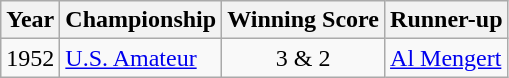<table class="wikitable">
<tr>
<th>Year</th>
<th>Championship</th>
<th>Winning Score</th>
<th>Runner-up</th>
</tr>
<tr>
<td>1952</td>
<td><a href='#'>U.S. Amateur</a></td>
<td align=center>3 & 2</td>
<td> <a href='#'>Al Mengert</a></td>
</tr>
</table>
